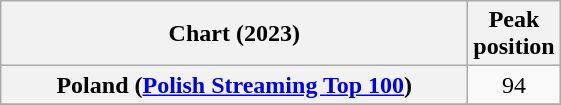<table class="wikitable sortable plainrowheaders" style="text-align:center;">
<tr>
<th scope="col" style="width:19em">Chart (2023)</th>
<th scope="col">Peak<br> position</th>
</tr>
<tr>
<th scope="row">Poland (<a href='#'>Polish Streaming Top 100</a>)</th>
<td>94</td>
</tr>
<tr>
</tr>
</table>
